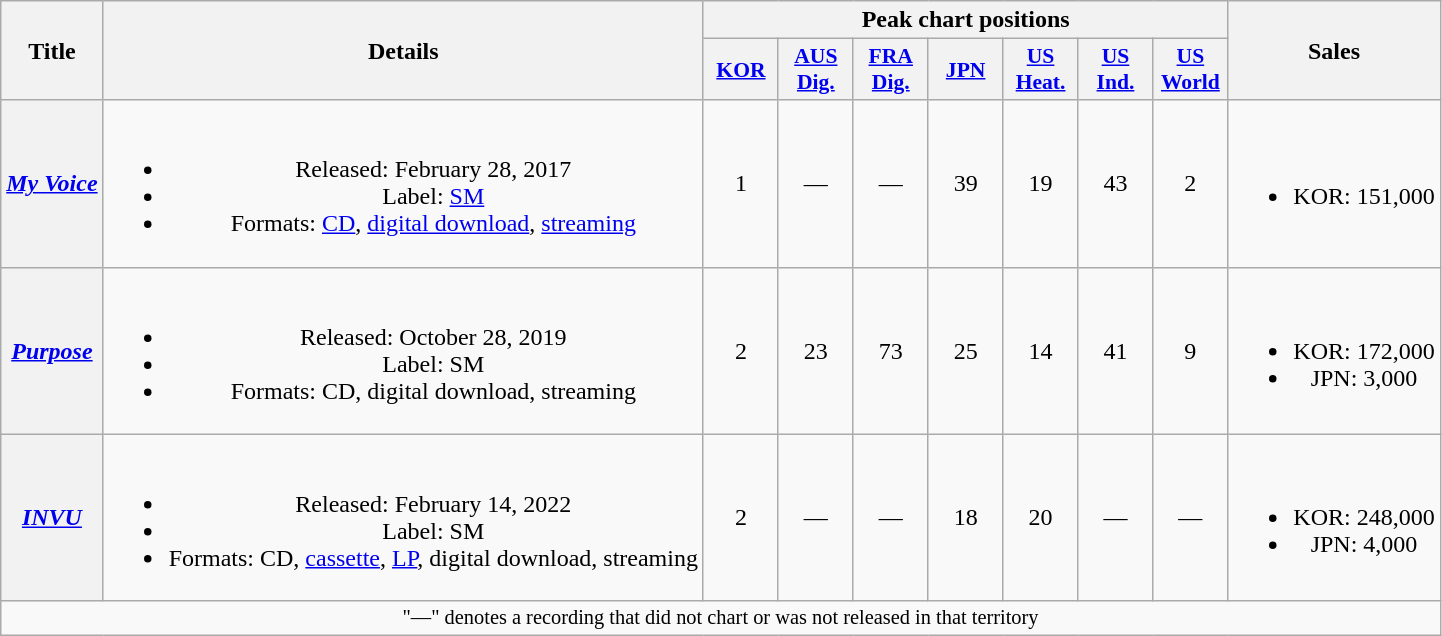<table class="wikitable plainrowheaders" style="text-align:center">
<tr>
<th scope="col" rowspan="2">Title</th>
<th scope="col" rowspan="2">Details</th>
<th scope="col" colspan="7">Peak chart positions</th>
<th scope="col" rowspan="2">Sales</th>
</tr>
<tr>
<th scope="col" style="font-size:90%; width:3em"><a href='#'>KOR</a><br></th>
<th scope="col" style="font-size:90%; width:3em"><a href='#'>AUS<br>Dig.</a><br></th>
<th scope="col" style="font-size:90%; width:3em"><a href='#'>FRA Dig.</a><br></th>
<th scope="col" style="font-size:90%; width:3em"><a href='#'>JPN</a><br></th>
<th scope="col" style="font-size:90%; width:3em"><a href='#'>US<br>Heat.</a><br></th>
<th scope="col" style="font-size:90%; width:3em"><a href='#'>US<br>Ind.</a><br></th>
<th scope="col" style="font-size:90%; width:3em"><a href='#'>US<br>World</a><br></th>
</tr>
<tr>
<th scope="row"><em><a href='#'>My Voice</a></em></th>
<td><br><ul><li>Released: February 28, 2017</li><li>Label: <a href='#'>SM</a></li><li>Formats: <a href='#'>CD</a>, <a href='#'>digital download</a>, <a href='#'>streaming</a></li></ul></td>
<td>1</td>
<td>—</td>
<td>—</td>
<td>39</td>
<td>19</td>
<td>43</td>
<td>2</td>
<td><br><ul><li>KOR: 151,000</li></ul></td>
</tr>
<tr>
<th scope="row"><em><a href='#'>Purpose</a></em></th>
<td><br><ul><li>Released: October 28, 2019</li><li>Label: SM</li><li>Formats: CD, digital download, streaming</li></ul></td>
<td>2</td>
<td>23</td>
<td>73</td>
<td>25</td>
<td>14</td>
<td>41</td>
<td>9</td>
<td><br><ul><li>KOR: 172,000</li><li>JPN: 3,000</li></ul></td>
</tr>
<tr>
<th scope="row"><em><a href='#'>INVU</a></em></th>
<td><br><ul><li>Released: February 14, 2022</li><li>Label: SM</li><li>Formats: CD, <a href='#'>cassette</a>, <a href='#'>LP</a>, digital download, streaming</li></ul></td>
<td>2</td>
<td>—</td>
<td>—</td>
<td>18</td>
<td>20</td>
<td>—</td>
<td>—</td>
<td><br><ul><li>KOR: 248,000</li><li>JPN: 4,000</li></ul></td>
</tr>
<tr>
<td colspan="11" style="font-size:85%">"—" denotes a recording that did not chart or was not released in that territory</td>
</tr>
</table>
